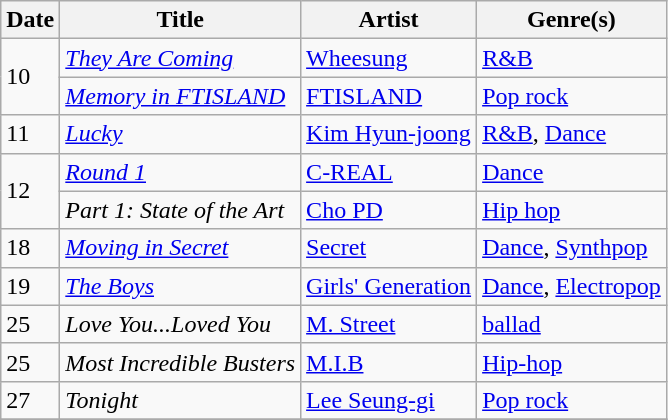<table class="wikitable" style="text-align: left;">
<tr>
<th>Date</th>
<th>Title</th>
<th>Artist</th>
<th>Genre(s)</th>
</tr>
<tr>
<td rowspan="2">10</td>
<td><em><a href='#'>They Are Coming</a></em></td>
<td><a href='#'>Wheesung</a></td>
<td><a href='#'>R&B</a></td>
</tr>
<tr>
<td><em><a href='#'>Memory in FTISLAND</a></em></td>
<td><a href='#'>FTISLAND</a></td>
<td><a href='#'>Pop rock</a></td>
</tr>
<tr>
<td rowspan="1">11</td>
<td><em><a href='#'>Lucky</a></em></td>
<td><a href='#'>Kim Hyun-joong</a></td>
<td><a href='#'>R&B</a>, <a href='#'>Dance</a></td>
</tr>
<tr>
<td rowspan="2">12</td>
<td><em><a href='#'>Round 1</a></em></td>
<td><a href='#'>C-REAL</a></td>
<td><a href='#'>Dance</a></td>
</tr>
<tr>
<td><em>Part 1: State of the Art</em></td>
<td><a href='#'>Cho PD</a></td>
<td><a href='#'>Hip hop</a></td>
</tr>
<tr>
<td rowspan="1">18</td>
<td><em><a href='#'>Moving in Secret</a></em></td>
<td><a href='#'>Secret</a></td>
<td><a href='#'>Dance</a>, <a href='#'>Synthpop</a></td>
</tr>
<tr>
<td rowspan="1">19</td>
<td><em><a href='#'>The Boys</a></em></td>
<td><a href='#'>Girls' Generation</a></td>
<td><a href='#'>Dance</a>, <a href='#'>Electropop</a></td>
</tr>
<tr>
<td rowspan="1">25</td>
<td><em>Love You...Loved You</em></td>
<td><a href='#'>M. Street</a></td>
<td><a href='#'>ballad</a></td>
</tr>
<tr>
<td rowspan="1">25</td>
<td><em>Most Incredible Busters</em></td>
<td><a href='#'>M.I.B</a></td>
<td><a href='#'>Hip-hop</a></td>
</tr>
<tr>
<td rowspan="1">27</td>
<td><em>Tonight</em></td>
<td><a href='#'>Lee Seung-gi</a></td>
<td><a href='#'>Pop rock</a></td>
</tr>
<tr>
</tr>
</table>
